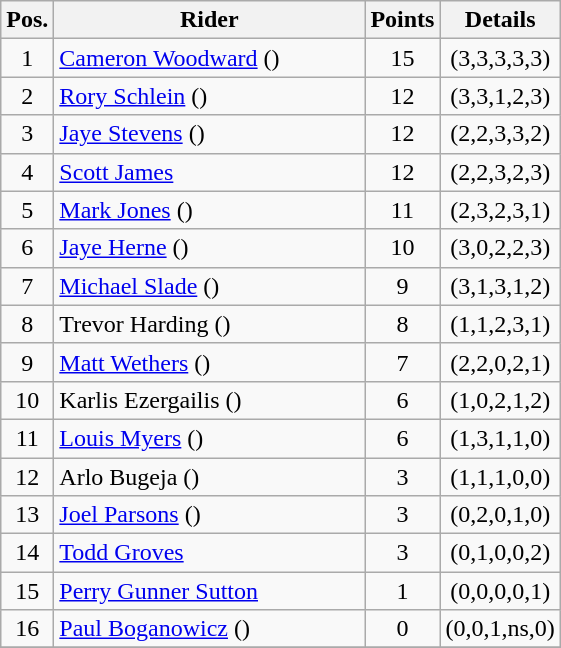<table class=wikitable>
<tr>
<th width=25px>Pos.</th>
<th width=200px>Rider</th>
<th width=40px>Points</th>
<th width=70px>Details</th>
</tr>
<tr align=center >
<td>1</td>
<td align=left><a href='#'>Cameron Woodward</a> ()</td>
<td>15</td>
<td>(3,3,3,3,3)</td>
</tr>
<tr align=center >
<td>2</td>
<td align=left><a href='#'>Rory Schlein</a> ()</td>
<td>12</td>
<td>(3,3,1,2,3)</td>
</tr>
<tr align=center >
<td>3</td>
<td align=left><a href='#'>Jaye Stevens</a> ()</td>
<td>12</td>
<td>(2,2,3,3,2)</td>
</tr>
<tr align=center >
<td>4</td>
<td align=left><a href='#'>Scott James</a></td>
<td>12</td>
<td>(2,2,3,2,3)</td>
</tr>
<tr align=center>
<td>5</td>
<td align=left><a href='#'>Mark Jones</a> ()</td>
<td>11</td>
<td>(2,3,2,3,1)</td>
</tr>
<tr align=center>
<td>6</td>
<td align=left><a href='#'>Jaye Herne</a> ()</td>
<td>10</td>
<td>(3,0,2,2,3)</td>
</tr>
<tr align=center>
<td>7</td>
<td align=left><a href='#'>Michael Slade</a> ()</td>
<td>9</td>
<td>(3,1,3,1,2)</td>
</tr>
<tr align=center>
<td>8</td>
<td align=left>Trevor Harding ()</td>
<td>8</td>
<td>(1,1,2,3,1)</td>
</tr>
<tr align=center>
<td>9</td>
<td align=left><a href='#'>Matt Wethers</a> ()</td>
<td>7</td>
<td>(2,2,0,2,1)</td>
</tr>
<tr align=center>
<td>10</td>
<td align=left>Karlis Ezergailis ()</td>
<td>6</td>
<td>(1,0,2,1,2)</td>
</tr>
<tr align=center>
<td>11</td>
<td align=left><a href='#'>Louis Myers</a> ()</td>
<td>6</td>
<td>(1,3,1,1,0)</td>
</tr>
<tr align=center>
<td>12</td>
<td align=left>Arlo Bugeja ()</td>
<td>3</td>
<td>(1,1,1,0,0)</td>
</tr>
<tr align=center>
<td>13</td>
<td align=left><a href='#'>Joel Parsons</a> ()</td>
<td>3</td>
<td>(0,2,0,1,0)</td>
</tr>
<tr align=center>
<td>14</td>
<td align=left><a href='#'>Todd Groves</a></td>
<td>3</td>
<td>(0,1,0,0,2)</td>
</tr>
<tr align=center>
<td>15</td>
<td align=left><a href='#'>Perry Gunner Sutton</a></td>
<td>1</td>
<td>(0,0,0,0,1)</td>
</tr>
<tr align=center>
<td>16</td>
<td align=left><a href='#'>Paul Boganowicz</a> ()</td>
<td>0</td>
<td>(0,0,1,ns,0)</td>
</tr>
<tr align=center>
</tr>
</table>
